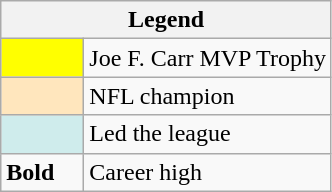<table class="wikitable mw-collapsible mw-collapsed">
<tr>
<th colspan="2">Legend</th>
</tr>
<tr>
<td style="background:#ffff00; width:3em;"></td>
<td>Joe F. Carr MVP Trophy</td>
</tr>
<tr>
<td style="background:#ffe6bd; width:3em;"></td>
<td>NFL champion</td>
</tr>
<tr>
<td style="background:#cfecec; width:3em;"></td>
<td>Led the league</td>
</tr>
<tr>
<td><strong>Bold</strong></td>
<td>Career high</td>
</tr>
</table>
